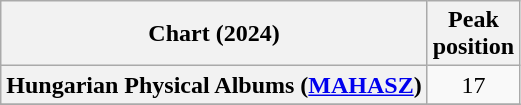<table class="wikitable sortable plainrowheaders">
<tr>
<th>Chart (2024)</th>
<th>Peak<br>position</th>
</tr>
<tr>
<th scope="row">Hungarian Physical Albums (<a href='#'>MAHASZ</a>)</th>
<td align="center">17</td>
</tr>
<tr>
</tr>
</table>
